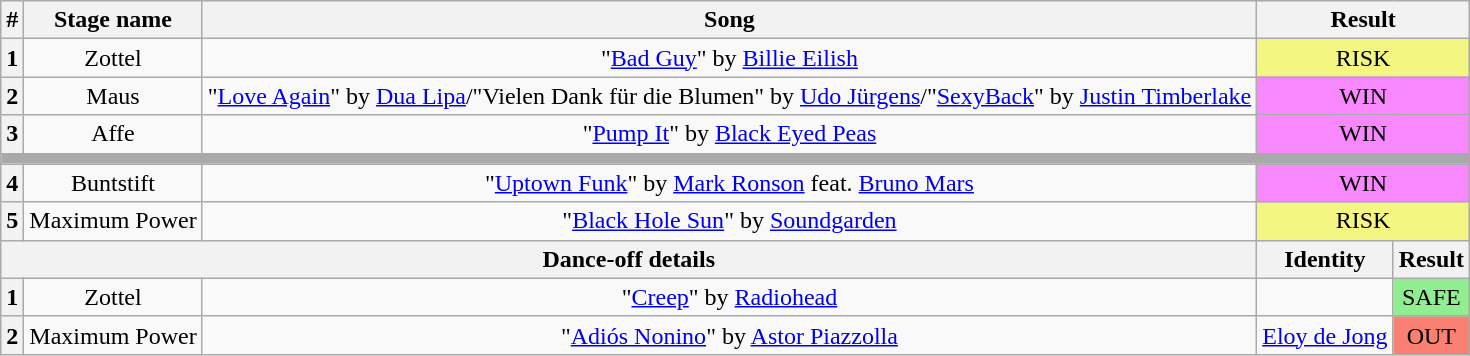<table class="wikitable plainrowheaders" style="text-align: center;">
<tr>
<th>#</th>
<th>Stage name</th>
<th>Song</th>
<th colspan="2">Result</th>
</tr>
<tr>
<th>1</th>
<td>Zottel</td>
<td>"<a href='#'>Bad Guy</a>" by <a href='#'>Billie Eilish</a></td>
<td colspan="2" bgcolor="#F3F781">RISK</td>
</tr>
<tr>
<th>2</th>
<td>Maus</td>
<td>"<a href='#'>Love Again</a>" by <a href='#'>Dua Lipa</a>/"Vielen Dank für die Blumen" by <a href='#'>Udo Jürgens</a>/"<a href='#'>SexyBack</a>" by <a href='#'>Justin Timberlake</a></td>
<td colspan="2" bgcolor=#F888FD>WIN</td>
</tr>
<tr>
<th>3</th>
<td>Affe</td>
<td>"<a href='#'>Pump It</a>" by <a href='#'>Black Eyed Peas</a></td>
<td colspan="2" bgcolor=#F888FD>WIN</td>
</tr>
<tr>
<td colspan="5" style="background:darkgray"></td>
</tr>
<tr>
<th>4</th>
<td>Buntstift</td>
<td>"<a href='#'>Uptown Funk</a>" by <a href='#'>Mark Ronson</a> feat. <a href='#'>Bruno Mars</a></td>
<td colspan="2" bgcolor="F888FD">WIN</td>
</tr>
<tr>
<th>5</th>
<td>Maximum Power</td>
<td>"<a href='#'>Black Hole Sun</a>" by <a href='#'>Soundgarden</a></td>
<td colspan="2" bgcolor="#F3F781">RISK</td>
</tr>
<tr>
<th colspan="3">Dance-off details</th>
<th>Identity</th>
<th>Result</th>
</tr>
<tr>
<th>1</th>
<td>Zottel</td>
<td>"<a href='#'>Creep</a>" by <a href='#'>Radiohead</a></td>
<td></td>
<td bgcolor=lightgreen>SAFE</td>
</tr>
<tr>
<th>2</th>
<td>Maximum Power</td>
<td>"<a href='#'>Adiós Nonino</a>" by <a href='#'>Astor Piazzolla</a></td>
<td><a href='#'>Eloy de Jong</a></td>
<td bgcolor=salmon>OUT</td>
</tr>
</table>
